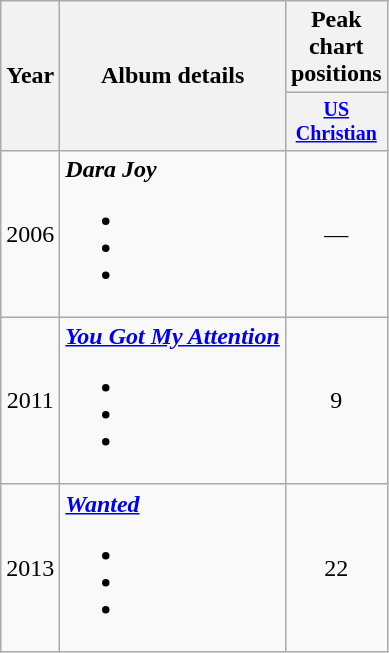<table class="wikitable" style="text-align:center;">
<tr>
<th rowspan="2">Year</th>
<th rowspan="2">Album details</th>
<th>Peak chart positions</th>
</tr>
<tr style="font-size:smaller;">
<th style="width:40px;"><a href='#'>US<br>Christian</a></th>
</tr>
<tr>
<td>2006</td>
<td style="text-align:left;"><strong><em>Dara Joy</em></strong><br><ul><li></li><li></li><li></li></ul></td>
<td>—</td>
</tr>
<tr>
<td>2011</td>
<td style="text-align:left;"><strong><em><a href='#'>You Got My Attention</a></em></strong><br><ul><li></li><li></li><li></li></ul></td>
<td>9</td>
</tr>
<tr>
<td>2013</td>
<td style="text-align:left;"><strong><em><a href='#'>Wanted</a></em></strong><br><ul><li></li><li></li><li></li></ul></td>
<td>22</td>
</tr>
</table>
